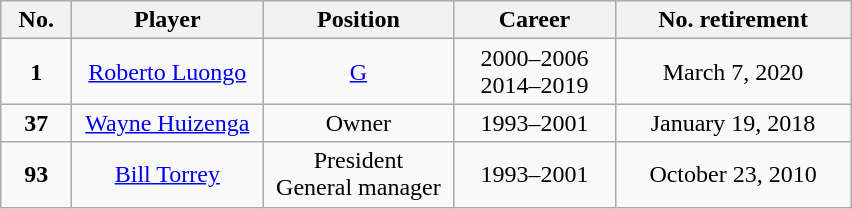<table class="wikitable sortable" style="text-align:center">
<tr>
<th width=40px>No.</th>
<th width=120px>Player</th>
<th width=120px>Position</th>
<th width=100px>Career</th>
<th width=150px>No. retirement</th>
</tr>
<tr>
<td><strong>1</strong></td>
<td><a href='#'>Roberto Luongo</a></td>
<td><a href='#'>G</a></td>
<td>2000–2006<br>2014–2019</td>
<td>March 7, 2020</td>
</tr>
<tr>
<td><strong>37</strong></td>
<td><a href='#'>Wayne Huizenga</a></td>
<td>Owner</td>
<td>1993–2001</td>
<td>January 19, 2018</td>
</tr>
<tr>
<td><strong>93</strong></td>
<td><a href='#'>Bill Torrey</a></td>
<td>President<br>General manager</td>
<td>1993–2001</td>
<td>October 23, 2010</td>
</tr>
</table>
